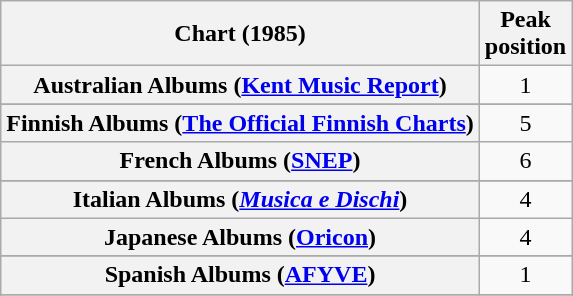<table class="wikitable sortable plainrowheaders">
<tr>
<th>Chart (1985)</th>
<th>Peak<br>position</th>
</tr>
<tr>
<th scope="row">Australian Albums (<a href='#'>Kent Music Report</a>)</th>
<td align="center">1</td>
</tr>
<tr>
</tr>
<tr>
</tr>
<tr>
</tr>
<tr>
<th scope="row">Finnish Albums (<a href='#'>The Official Finnish Charts</a>)</th>
<td align="center">5</td>
</tr>
<tr>
<th scope="row">French Albums (<a href='#'>SNEP</a>)</th>
<td align="center">6</td>
</tr>
<tr>
</tr>
<tr>
<th scope="row">Italian Albums (<em><a href='#'>Musica e Dischi</a></em>)</th>
<td align="center">4</td>
</tr>
<tr>
<th scope="row">Japanese Albums (<a href='#'>Oricon</a>)</th>
<td align="center">4</td>
</tr>
<tr>
</tr>
<tr>
</tr>
<tr>
<th scope="row">Spanish Albums (<a href='#'>AFYVE</a>)</th>
<td align="center">1</td>
</tr>
<tr>
</tr>
<tr>
</tr>
<tr>
</tr>
<tr>
</tr>
</table>
